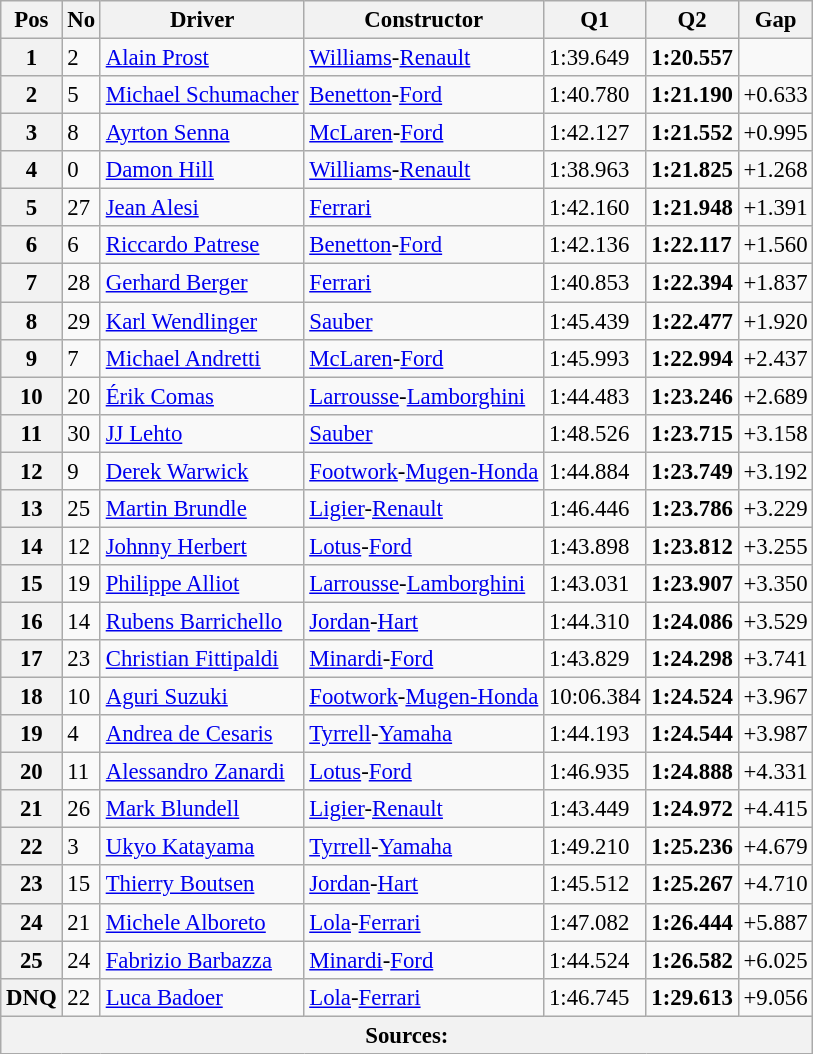<table class="wikitable sortable" style="font-size: 95%;">
<tr>
<th>Pos</th>
<th>No</th>
<th>Driver</th>
<th>Constructor</th>
<th>Q1</th>
<th>Q2</th>
<th>Gap</th>
</tr>
<tr>
<th>1</th>
<td>2</td>
<td data-sort-value="pro"> <a href='#'>Alain Prost</a></td>
<td><a href='#'>Williams</a>-<a href='#'>Renault</a></td>
<td>1:39.649</td>
<td><strong>1:20.557</strong></td>
<td></td>
</tr>
<tr>
<th>2</th>
<td>5</td>
<td data-sort-value="sch"> <a href='#'>Michael Schumacher</a></td>
<td><a href='#'>Benetton</a>-<a href='#'>Ford</a></td>
<td>1:40.780</td>
<td><strong>1:21.190</strong></td>
<td>+0.633</td>
</tr>
<tr>
<th>3</th>
<td>8</td>
<td data-sort-value="sen"> <a href='#'>Ayrton Senna</a></td>
<td><a href='#'>McLaren</a>-<a href='#'>Ford</a></td>
<td>1:42.127</td>
<td><strong>1:21.552</strong></td>
<td>+0.995</td>
</tr>
<tr>
<th>4</th>
<td>0</td>
<td data-sort-value="hil"> <a href='#'>Damon Hill</a></td>
<td><a href='#'>Williams</a>-<a href='#'>Renault</a></td>
<td>1:38.963</td>
<td><strong>1:21.825</strong></td>
<td>+1.268</td>
</tr>
<tr>
<th>5</th>
<td>27</td>
<td data-sort-value="ale"> <a href='#'>Jean Alesi</a></td>
<td><a href='#'>Ferrari</a></td>
<td>1:42.160</td>
<td><strong>1:21.948</strong></td>
<td>+1.391</td>
</tr>
<tr>
<th>6</th>
<td>6</td>
<td data-sort-value="pat"> <a href='#'>Riccardo Patrese</a></td>
<td><a href='#'>Benetton</a>-<a href='#'>Ford</a></td>
<td>1:42.136</td>
<td><strong>1:22.117</strong></td>
<td>+1.560</td>
</tr>
<tr>
<th>7</th>
<td>28</td>
<td data-sort-value="ber"> <a href='#'>Gerhard Berger</a></td>
<td><a href='#'>Ferrari</a></td>
<td>1:40.853</td>
<td><strong>1:22.394</strong></td>
<td>+1.837</td>
</tr>
<tr>
<th>8</th>
<td>29</td>
<td data-sort-value="wen"> <a href='#'>Karl Wendlinger</a></td>
<td><a href='#'>Sauber</a></td>
<td>1:45.439</td>
<td><strong>1:22.477</strong></td>
<td>+1.920</td>
</tr>
<tr>
<th>9</th>
<td>7</td>
<td data-sort-value="and"> <a href='#'>Michael Andretti</a></td>
<td><a href='#'>McLaren</a>-<a href='#'>Ford</a></td>
<td>1:45.993</td>
<td><strong>1:22.994</strong></td>
<td>+2.437</td>
</tr>
<tr>
<th>10</th>
<td>20</td>
<td data-sort-value="com"> <a href='#'>Érik Comas</a></td>
<td><a href='#'>Larrousse</a>-<a href='#'>Lamborghini</a></td>
<td>1:44.483</td>
<td><strong>1:23.246</strong></td>
<td>+2.689</td>
</tr>
<tr>
<th>11</th>
<td>30</td>
<td data-sort-value="leh"> <a href='#'>JJ Lehto</a></td>
<td><a href='#'>Sauber</a></td>
<td>1:48.526</td>
<td><strong>1:23.715</strong></td>
<td>+3.158</td>
</tr>
<tr>
<th>12</th>
<td>9</td>
<td data-sort-value="war"> <a href='#'>Derek Warwick</a></td>
<td><a href='#'>Footwork</a>-<a href='#'>Mugen-Honda</a></td>
<td>1:44.884</td>
<td><strong>1:23.749</strong></td>
<td>+3.192</td>
</tr>
<tr>
<th>13</th>
<td>25</td>
<td data-sort-value="bru"> <a href='#'>Martin Brundle</a></td>
<td><a href='#'>Ligier</a>-<a href='#'>Renault</a></td>
<td>1:46.446</td>
<td><strong>1:23.786</strong></td>
<td>+3.229</td>
</tr>
<tr>
<th>14</th>
<td>12</td>
<td data-sort-value="her"> <a href='#'>Johnny Herbert</a></td>
<td><a href='#'>Lotus</a>-<a href='#'>Ford</a></td>
<td>1:43.898</td>
<td><strong>1:23.812</strong></td>
<td>+3.255</td>
</tr>
<tr>
<th>15</th>
<td>19</td>
<td data-sort-value="all"> <a href='#'>Philippe Alliot</a></td>
<td><a href='#'>Larrousse</a>-<a href='#'>Lamborghini</a></td>
<td>1:43.031</td>
<td><strong>1:23.907</strong></td>
<td>+3.350</td>
</tr>
<tr>
<th>16</th>
<td>14</td>
<td data-sort-value="bar"> <a href='#'>Rubens Barrichello</a></td>
<td><a href='#'>Jordan</a>-<a href='#'>Hart</a></td>
<td>1:44.310</td>
<td><strong>1:24.086</strong></td>
<td>+3.529</td>
</tr>
<tr>
<th>17</th>
<td>23</td>
<td data-sort-value="fit"> <a href='#'>Christian Fittipaldi</a></td>
<td><a href='#'>Minardi</a>-<a href='#'>Ford</a></td>
<td>1:43.829</td>
<td><strong>1:24.298</strong></td>
<td>+3.741</td>
</tr>
<tr>
<th>18</th>
<td>10</td>
<td data-sort-value="suz"> <a href='#'>Aguri Suzuki</a></td>
<td><a href='#'>Footwork</a>-<a href='#'>Mugen-Honda</a></td>
<td>10:06.384</td>
<td><strong>1:24.524</strong></td>
<td>+3.967</td>
</tr>
<tr>
<th>19</th>
<td>4</td>
<td data-sort-value="de c"> <a href='#'>Andrea de Cesaris</a></td>
<td><a href='#'>Tyrrell</a>-<a href='#'>Yamaha</a></td>
<td>1:44.193</td>
<td><strong>1:24.544</strong></td>
<td>+3.987</td>
</tr>
<tr>
<th>20</th>
<td>11</td>
<td data-sort-value="zan"> <a href='#'>Alessandro Zanardi</a></td>
<td><a href='#'>Lotus</a>-<a href='#'>Ford</a></td>
<td>1:46.935</td>
<td><strong>1:24.888</strong></td>
<td>+4.331</td>
</tr>
<tr>
<th>21</th>
<td>26</td>
<td data-sort-value="blu"> <a href='#'>Mark Blundell</a></td>
<td><a href='#'>Ligier</a>-<a href='#'>Renault</a></td>
<td>1:43.449</td>
<td><strong>1:24.972</strong></td>
<td>+4.415</td>
</tr>
<tr>
<th>22</th>
<td>3</td>
<td data-sort-value="kat"> <a href='#'>Ukyo Katayama</a></td>
<td><a href='#'>Tyrrell</a>-<a href='#'>Yamaha</a></td>
<td>1:49.210</td>
<td><strong>1:25.236</strong></td>
<td>+4.679</td>
</tr>
<tr>
<th>23</th>
<td>15</td>
<td data-sort-value="bou"> <a href='#'>Thierry Boutsen</a></td>
<td><a href='#'>Jordan</a>-<a href='#'>Hart</a></td>
<td>1:45.512</td>
<td><strong>1:25.267</strong></td>
<td>+4.710</td>
</tr>
<tr>
<th>24</th>
<td>21</td>
<td data-sort-value="alb"> <a href='#'>Michele Alboreto</a></td>
<td><a href='#'>Lola</a>-<a href='#'>Ferrari</a></td>
<td>1:47.082</td>
<td><strong>1:26.444</strong></td>
<td>+5.887</td>
</tr>
<tr>
<th>25</th>
<td>24</td>
<td data-sort-value="bar"> <a href='#'>Fabrizio Barbazza</a></td>
<td><a href='#'>Minardi</a>-<a href='#'>Ford</a></td>
<td>1:44.524</td>
<td><strong>1:26.582</strong></td>
<td>+6.025</td>
</tr>
<tr>
<th data-sort-value="26">DNQ</th>
<td>22</td>
<td data-sort-value="bad"> <a href='#'>Luca Badoer</a></td>
<td><a href='#'>Lola</a>-<a href='#'>Ferrari</a></td>
<td>1:46.745</td>
<td><strong>1:29.613</strong></td>
<td>+9.056</td>
</tr>
<tr>
<th colspan="7">Sources:</th>
</tr>
</table>
